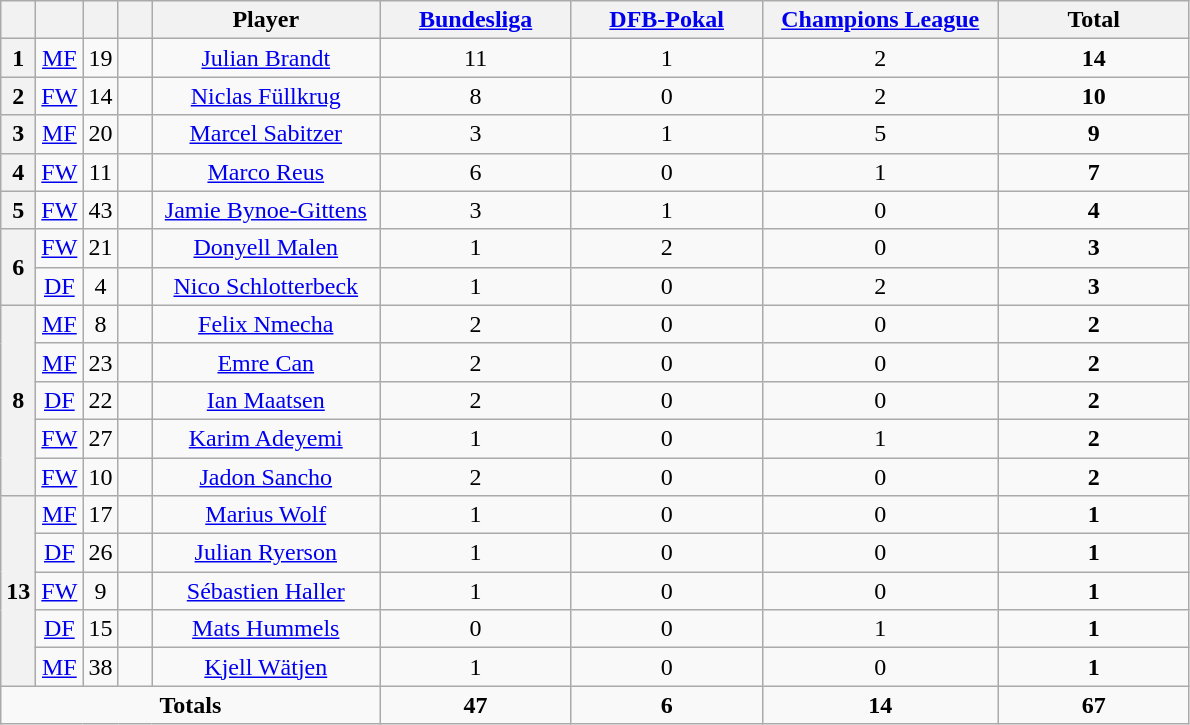<table class="wikitable" style="text-align:center">
<tr>
<th width=15></th>
<th width=15></th>
<th width=15></th>
<th width=15></th>
<th width=145>Player</th>
<th width=120><strong><a href='#'>Bundesliga</a></strong></th>
<th width=120><strong><a href='#'>DFB-Pokal</a></strong></th>
<th width=150><strong><a href='#'>Champions League</a></strong></th>
<th width=120>Total</th>
</tr>
<tr>
<th>1</th>
<td><a href='#'>MF</a></td>
<td>19</td>
<td></td>
<td><a href='#'>Julian Brandt</a></td>
<td>11</td>
<td>1</td>
<td>2</td>
<td><strong>14</strong></td>
</tr>
<tr>
<th>2</th>
<td><a href='#'>FW</a></td>
<td>14</td>
<td></td>
<td><a href='#'>Niclas Füllkrug</a></td>
<td>8</td>
<td>0</td>
<td>2</td>
<td><strong>10</strong></td>
</tr>
<tr>
<th>3</th>
<td><a href='#'>MF</a></td>
<td>20</td>
<td></td>
<td><a href='#'>Marcel Sabitzer</a></td>
<td>3</td>
<td>1</td>
<td>5</td>
<td><strong>9</strong></td>
</tr>
<tr>
<th>4</th>
<td><a href='#'>FW</a></td>
<td>11</td>
<td></td>
<td><a href='#'>Marco Reus</a></td>
<td>6</td>
<td>0</td>
<td>1</td>
<td><strong>7</strong></td>
</tr>
<tr>
<th>5</th>
<td><a href='#'>FW</a></td>
<td>43</td>
<td></td>
<td><a href='#'>Jamie Bynoe-Gittens</a></td>
<td>3</td>
<td>1</td>
<td>0</td>
<td><strong>4</strong></td>
</tr>
<tr>
<th rowspan=2>6</th>
<td><a href='#'>FW</a></td>
<td>21</td>
<td></td>
<td><a href='#'>Donyell Malen</a></td>
<td>1</td>
<td>2</td>
<td>0</td>
<td><strong>3</strong></td>
</tr>
<tr>
<td><a href='#'>DF</a></td>
<td>4</td>
<td></td>
<td><a href='#'>Nico Schlotterbeck</a></td>
<td>1</td>
<td>0</td>
<td>2</td>
<td><strong>3</strong></td>
</tr>
<tr>
<th rowspan=5>8</th>
<td><a href='#'>MF</a></td>
<td>8</td>
<td></td>
<td><a href='#'>Felix Nmecha</a></td>
<td>2</td>
<td>0</td>
<td>0</td>
<td><strong>2</strong></td>
</tr>
<tr>
<td><a href='#'>MF</a></td>
<td>23</td>
<td></td>
<td><a href='#'>Emre Can</a></td>
<td>2</td>
<td>0</td>
<td>0</td>
<td><strong>2</strong></td>
</tr>
<tr>
<td><a href='#'>DF</a></td>
<td>22</td>
<td></td>
<td><a href='#'>Ian Maatsen</a></td>
<td>2</td>
<td>0</td>
<td>0</td>
<td><strong>2</strong></td>
</tr>
<tr>
<td><a href='#'>FW</a></td>
<td>27</td>
<td></td>
<td><a href='#'>Karim Adeyemi</a></td>
<td>1</td>
<td>0</td>
<td>1</td>
<td><strong>2</strong></td>
</tr>
<tr>
<td><a href='#'>FW</a></td>
<td>10</td>
<td></td>
<td><a href='#'>Jadon Sancho</a></td>
<td>2</td>
<td>0</td>
<td>0</td>
<td><strong>2</strong></td>
</tr>
<tr>
<th rowspan=5>13</th>
<td><a href='#'>MF</a></td>
<td>17</td>
<td></td>
<td><a href='#'>Marius Wolf</a></td>
<td>1</td>
<td>0</td>
<td>0</td>
<td><strong>1</strong></td>
</tr>
<tr>
<td><a href='#'>DF</a></td>
<td>26</td>
<td></td>
<td><a href='#'>Julian Ryerson</a></td>
<td>1</td>
<td>0</td>
<td>0</td>
<td><strong>1</strong></td>
</tr>
<tr>
<td><a href='#'>FW</a></td>
<td>9</td>
<td></td>
<td><a href='#'>Sébastien Haller</a></td>
<td>1</td>
<td>0</td>
<td>0</td>
<td><strong>1</strong></td>
</tr>
<tr>
<td><a href='#'>DF</a></td>
<td>15</td>
<td></td>
<td><a href='#'>Mats Hummels</a></td>
<td>0</td>
<td>0</td>
<td>1</td>
<td><strong>1</strong></td>
</tr>
<tr>
<td><a href='#'>MF</a></td>
<td>38</td>
<td></td>
<td><a href='#'>Kjell Wätjen</a></td>
<td>1</td>
<td>0</td>
<td>0</td>
<td><strong>1</strong></td>
</tr>
<tr>
<td colspan=5><strong>Totals</strong></td>
<td><strong>47</strong></td>
<td><strong>6</strong></td>
<td><strong>14</strong></td>
<td><strong>67</strong></td>
</tr>
</table>
